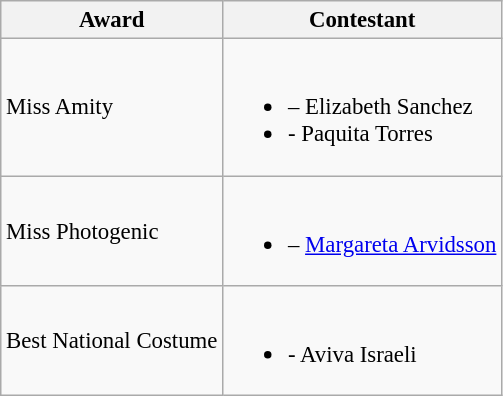<table class="wikitable sortable" style="font-size: 95%;">
<tr>
<th>Award</th>
<th>Contestant</th>
</tr>
<tr>
<td>Miss Amity</td>
<td><br><ul><li> – Elizabeth Sanchez</li><li><strong></strong> - Paquita Torres</li></ul></td>
</tr>
<tr>
<td>Miss Photogenic</td>
<td><br><ul><li> – <a href='#'>Margareta Arvidsson</a></li></ul></td>
</tr>
<tr>
<td>Best National Costume</td>
<td><br><ul><li> - Aviva Israeli</li></ul></td>
</tr>
</table>
